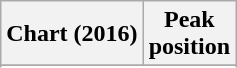<table class="wikitable sortable plainrowheaders">
<tr>
<th scope="col">Chart (2016)</th>
<th scope="col">Peak<br>position</th>
</tr>
<tr>
</tr>
<tr>
</tr>
<tr>
</tr>
</table>
